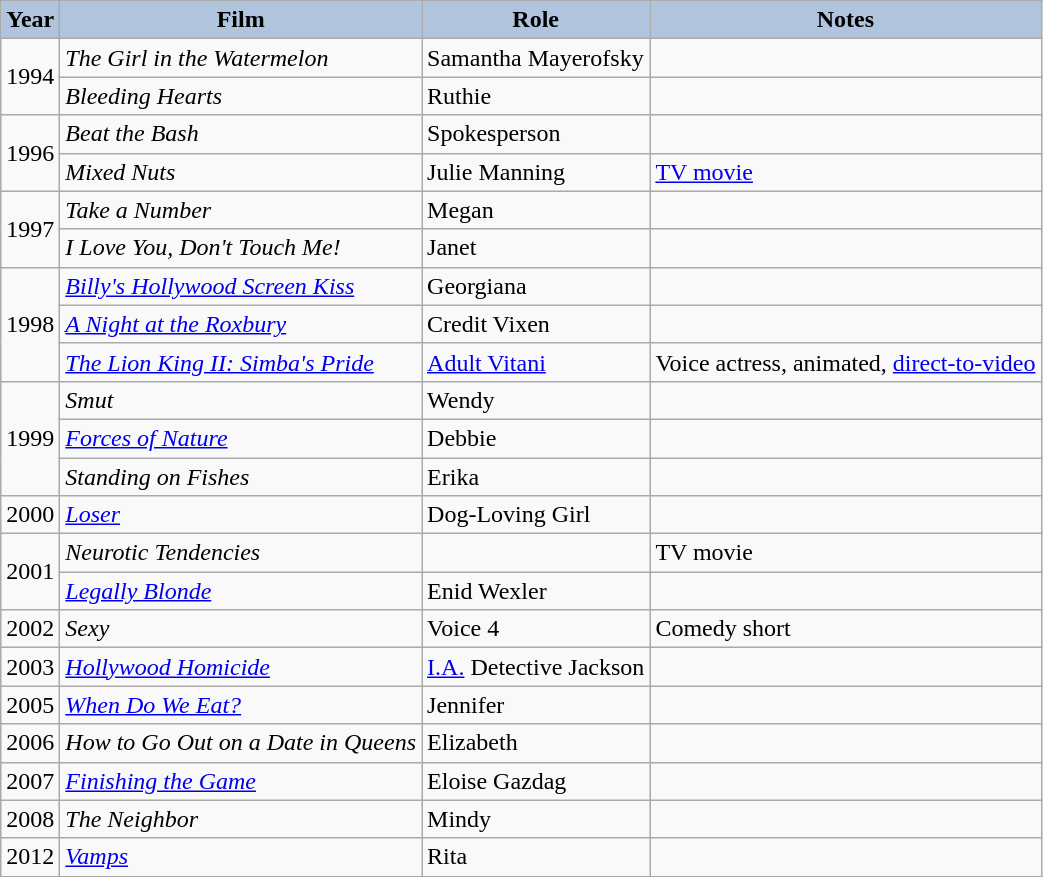<table class="wikitable">
<tr>
<th style="background:#B0C4DE;">Year</th>
<th style="background:#B0C4DE;">Film</th>
<th style="background:#B0C4DE;">Role</th>
<th style="background:#B0C4DE;">Notes</th>
</tr>
<tr>
<td rowspan="2">1994</td>
<td><em>The Girl in the Watermelon</em></td>
<td>Samantha Mayerofsky</td>
<td></td>
</tr>
<tr>
<td><em>Bleeding Hearts</em></td>
<td>Ruthie</td>
</tr>
<tr>
<td rowspan="2">1996</td>
<td><em>Beat the Bash</em></td>
<td>Spokesperson</td>
<td></td>
</tr>
<tr>
<td><em>Mixed Nuts</em></td>
<td>Julie Manning</td>
<td><a href='#'>TV movie</a></td>
</tr>
<tr>
<td rowspan="2">1997</td>
<td><em>Take a Number</em></td>
<td>Megan</td>
<td></td>
</tr>
<tr>
<td><em>I Love You, Don't Touch Me!</em></td>
<td>Janet</td>
<td></td>
</tr>
<tr>
<td rowspan="3">1998</td>
<td><em><a href='#'>Billy's Hollywood Screen Kiss</a></em></td>
<td>Georgiana</td>
<td></td>
</tr>
<tr>
<td><em><a href='#'>A Night at the Roxbury</a></em></td>
<td>Credit Vixen</td>
<td></td>
</tr>
<tr>
<td><em><a href='#'>The Lion King II: Simba's Pride</a></em></td>
<td><a href='#'>Adult Vitani</a></td>
<td>Voice actress, animated, <a href='#'>direct-to-video</a></td>
</tr>
<tr>
<td rowspan="3">1999</td>
<td><em>Smut</em></td>
<td>Wendy</td>
<td></td>
</tr>
<tr>
<td><em><a href='#'>Forces of Nature</a></em></td>
<td>Debbie</td>
<td></td>
</tr>
<tr>
<td><em>Standing on Fishes</em></td>
<td>Erika</td>
<td></td>
</tr>
<tr>
<td>2000</td>
<td><em><a href='#'>Loser</a></em></td>
<td>Dog-Loving Girl</td>
<td></td>
</tr>
<tr>
<td rowspan="2">2001</td>
<td><em>Neurotic Tendencies</em></td>
<td></td>
<td>TV movie</td>
</tr>
<tr>
<td><em><a href='#'>Legally Blonde</a></em></td>
<td>Enid Wexler</td>
<td></td>
</tr>
<tr>
<td>2002</td>
<td><em>Sexy</em></td>
<td>Voice 4</td>
<td>Comedy short</td>
</tr>
<tr>
<td>2003</td>
<td><em><a href='#'>Hollywood Homicide</a></em></td>
<td><a href='#'>I.A.</a> Detective Jackson</td>
<td></td>
</tr>
<tr>
<td>2005</td>
<td><em><a href='#'>When Do We Eat?</a></em></td>
<td>Jennifer</td>
<td></td>
</tr>
<tr>
<td>2006</td>
<td><em>How to Go Out on a Date in Queens</em></td>
<td>Elizabeth</td>
<td></td>
</tr>
<tr>
<td>2007</td>
<td><em><a href='#'>Finishing the Game</a></em></td>
<td>Eloise Gazdag</td>
<td></td>
</tr>
<tr>
<td>2008</td>
<td><em>The Neighbor</em></td>
<td>Mindy</td>
<td></td>
</tr>
<tr>
<td>2012</td>
<td><em><a href='#'>Vamps</a></em></td>
<td>Rita</td>
<td></td>
</tr>
</table>
